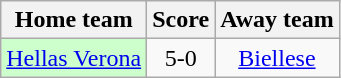<table class="wikitable" style="text-align: center">
<tr>
<th>Home team</th>
<th>Score</th>
<th>Away team</th>
</tr>
<tr>
<td bgcolor="ccffcc"><a href='#'>Hellas Verona</a></td>
<td>5-0</td>
<td><a href='#'>Biellese</a></td>
</tr>
</table>
